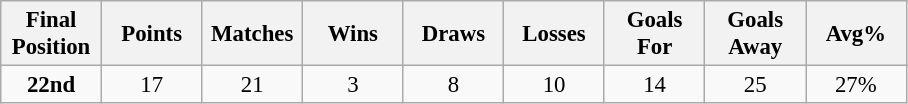<table class="wikitable" style="font-size: 95%; text-align: center;">
<tr>
<th width=60>Final Position</th>
<th width=60>Points</th>
<th width=60>Matches</th>
<th width=60>Wins</th>
<th width=60>Draws</th>
<th width=60>Losses</th>
<th width=60>Goals For</th>
<th width=60>Goals Away</th>
<th width=60>Avg%</th>
</tr>
<tr>
<td><strong>22nd</strong></td>
<td>17</td>
<td>21</td>
<td>3</td>
<td>8</td>
<td>10</td>
<td>14</td>
<td>25</td>
<td>27%</td>
</tr>
</table>
